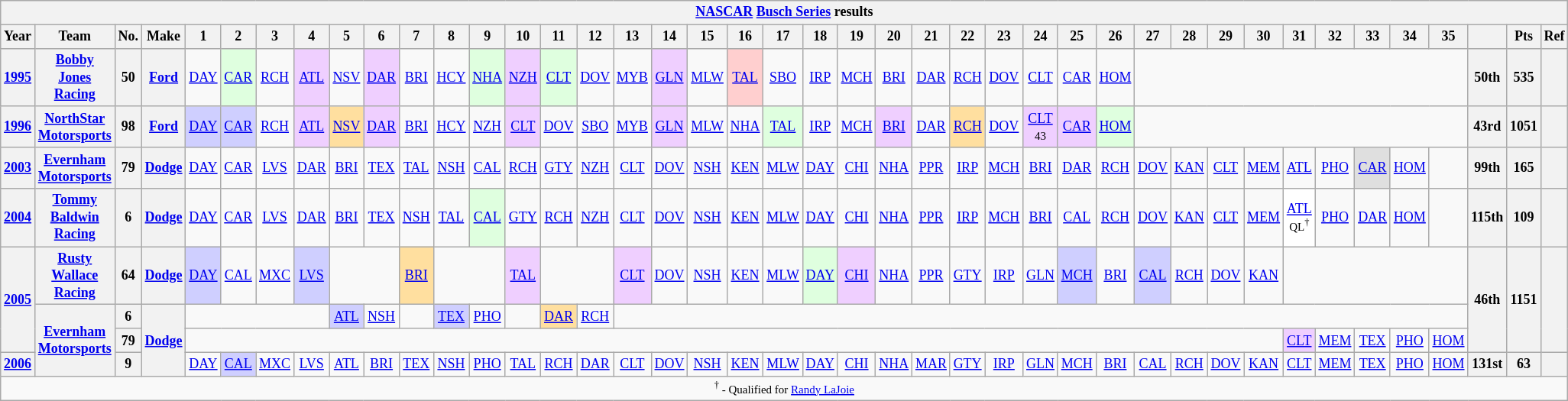<table class="wikitable" style="text-align:center; font-size:75%">
<tr>
<th colspan=42><a href='#'>NASCAR</a> <a href='#'>Busch Series</a> results</th>
</tr>
<tr>
<th>Year</th>
<th>Team</th>
<th>No.</th>
<th>Make</th>
<th>1</th>
<th>2</th>
<th>3</th>
<th>4</th>
<th>5</th>
<th>6</th>
<th>7</th>
<th>8</th>
<th>9</th>
<th>10</th>
<th>11</th>
<th>12</th>
<th>13</th>
<th>14</th>
<th>15</th>
<th>16</th>
<th>17</th>
<th>18</th>
<th>19</th>
<th>20</th>
<th>21</th>
<th>22</th>
<th>23</th>
<th>24</th>
<th>25</th>
<th>26</th>
<th>27</th>
<th>28</th>
<th>29</th>
<th>30</th>
<th>31</th>
<th>32</th>
<th>33</th>
<th>34</th>
<th>35</th>
<th></th>
<th>Pts</th>
<th>Ref</th>
</tr>
<tr>
<th><a href='#'>1995</a></th>
<th><a href='#'>Bobby Jones Racing</a></th>
<th>50</th>
<th><a href='#'>Ford</a></th>
<td><a href='#'>DAY</a></td>
<td style="background:#DFFFDF;"><a href='#'>CAR</a><br></td>
<td><a href='#'>RCH</a></td>
<td style="background:#EFCFFF;"><a href='#'>ATL</a><br></td>
<td><a href='#'>NSV</a></td>
<td style="background:#EFCFFF;"><a href='#'>DAR</a><br></td>
<td><a href='#'>BRI</a></td>
<td><a href='#'>HCY</a></td>
<td style="background:#DFFFDF;"><a href='#'>NHA</a><br></td>
<td style="background:#EFCFFF;"><a href='#'>NZH</a><br></td>
<td style="background:#DFFFDF;"><a href='#'>CLT</a><br></td>
<td><a href='#'>DOV</a></td>
<td><a href='#'>MYB</a></td>
<td style="background:#EFCFFF;"><a href='#'>GLN</a><br></td>
<td><a href='#'>MLW</a></td>
<td style="background:#FFCFCF;"><a href='#'>TAL</a><br></td>
<td><a href='#'>SBO</a></td>
<td><a href='#'>IRP</a></td>
<td><a href='#'>MCH</a></td>
<td><a href='#'>BRI</a></td>
<td><a href='#'>DAR</a></td>
<td><a href='#'>RCH</a></td>
<td><a href='#'>DOV</a></td>
<td><a href='#'>CLT</a></td>
<td><a href='#'>CAR</a></td>
<td><a href='#'>HOM</a></td>
<td colspan=9></td>
<th>50th</th>
<th>535</th>
<th></th>
</tr>
<tr>
<th><a href='#'>1996</a></th>
<th><a href='#'>NorthStar Motorsports</a></th>
<th>98</th>
<th><a href='#'>Ford</a></th>
<td style="background:#CFCFFF;"><a href='#'>DAY</a><br></td>
<td style="background:#CFCFFF;"><a href='#'>CAR</a><br></td>
<td><a href='#'>RCH</a></td>
<td style="background:#EFCFFF;"><a href='#'>ATL</a><br></td>
<td style="background:#FFDF9F;"><a href='#'>NSV</a><br></td>
<td style="background:#EFCFFF;"><a href='#'>DAR</a><br></td>
<td><a href='#'>BRI</a></td>
<td><a href='#'>HCY</a></td>
<td><a href='#'>NZH</a></td>
<td style="background:#EFCFFF;"><a href='#'>CLT</a><br></td>
<td><a href='#'>DOV</a></td>
<td><a href='#'>SBO</a></td>
<td><a href='#'>MYB</a></td>
<td style="background:#EFCFFF;"><a href='#'>GLN</a><br></td>
<td><a href='#'>MLW</a></td>
<td><a href='#'>NHA</a></td>
<td style="background:#DFFFDF;"><a href='#'>TAL</a><br></td>
<td><a href='#'>IRP</a></td>
<td><a href='#'>MCH</a></td>
<td style="background:#EFCFFF;"><a href='#'>BRI</a><br></td>
<td><a href='#'>DAR</a></td>
<td style="background:#FFDF9F;"><a href='#'>RCH</a><br></td>
<td><a href='#'>DOV</a></td>
<td style="background:#EFCFFF;"><a href='#'>CLT</a><br><small>43</small></td>
<td style="background:#EFCFFF;"><a href='#'>CAR</a><br></td>
<td style="background:#DFFFDF;"><a href='#'>HOM</a><br></td>
<td colspan=9></td>
<th>43rd</th>
<th>1051</th>
<th></th>
</tr>
<tr>
<th><a href='#'>2003</a></th>
<th><a href='#'>Evernham Motorsports</a></th>
<th>79</th>
<th><a href='#'>Dodge</a></th>
<td><a href='#'>DAY</a></td>
<td><a href='#'>CAR</a></td>
<td><a href='#'>LVS</a></td>
<td><a href='#'>DAR</a></td>
<td><a href='#'>BRI</a></td>
<td><a href='#'>TEX</a></td>
<td><a href='#'>TAL</a></td>
<td><a href='#'>NSH</a></td>
<td><a href='#'>CAL</a></td>
<td><a href='#'>RCH</a></td>
<td><a href='#'>GTY</a></td>
<td><a href='#'>NZH</a></td>
<td><a href='#'>CLT</a></td>
<td><a href='#'>DOV</a></td>
<td><a href='#'>NSH</a></td>
<td><a href='#'>KEN</a></td>
<td><a href='#'>MLW</a></td>
<td><a href='#'>DAY</a></td>
<td><a href='#'>CHI</a></td>
<td><a href='#'>NHA</a></td>
<td><a href='#'>PPR</a></td>
<td><a href='#'>IRP</a></td>
<td><a href='#'>MCH</a></td>
<td><a href='#'>BRI</a></td>
<td><a href='#'>DAR</a></td>
<td><a href='#'>RCH</a></td>
<td><a href='#'>DOV</a></td>
<td><a href='#'>KAN</a></td>
<td><a href='#'>CLT</a></td>
<td><a href='#'>MEM</a></td>
<td><a href='#'>ATL</a></td>
<td><a href='#'>PHO</a></td>
<td style="background:#DFDFDF;"><a href='#'>CAR</a><br></td>
<td><a href='#'>HOM</a></td>
<td></td>
<th>99th</th>
<th>165</th>
<th></th>
</tr>
<tr>
<th><a href='#'>2004</a></th>
<th><a href='#'>Tommy Baldwin Racing</a></th>
<th>6</th>
<th><a href='#'>Dodge</a></th>
<td><a href='#'>DAY</a></td>
<td><a href='#'>CAR</a></td>
<td><a href='#'>LVS</a></td>
<td><a href='#'>DAR</a></td>
<td><a href='#'>BRI</a></td>
<td><a href='#'>TEX</a></td>
<td><a href='#'>NSH</a></td>
<td><a href='#'>TAL</a></td>
<td style="background:#DFFFDF;"><a href='#'>CAL</a><br></td>
<td><a href='#'>GTY</a></td>
<td><a href='#'>RCH</a></td>
<td><a href='#'>NZH</a></td>
<td><a href='#'>CLT</a></td>
<td><a href='#'>DOV</a></td>
<td><a href='#'>NSH</a></td>
<td><a href='#'>KEN</a></td>
<td><a href='#'>MLW</a></td>
<td><a href='#'>DAY</a></td>
<td><a href='#'>CHI</a></td>
<td><a href='#'>NHA</a></td>
<td><a href='#'>PPR</a></td>
<td><a href='#'>IRP</a></td>
<td><a href='#'>MCH</a></td>
<td><a href='#'>BRI</a></td>
<td><a href='#'>CAL</a></td>
<td><a href='#'>RCH</a></td>
<td><a href='#'>DOV</a></td>
<td><a href='#'>KAN</a></td>
<td><a href='#'>CLT</a></td>
<td><a href='#'>MEM</a></td>
<td style="background:#FFFFFF;"><a href='#'>ATL</a><br><small>QL<sup>†</sup></small></td>
<td><a href='#'>PHO</a></td>
<td><a href='#'>DAR</a></td>
<td><a href='#'>HOM</a></td>
<td></td>
<th>115th</th>
<th>109</th>
<th></th>
</tr>
<tr>
<th rowspan=3><a href='#'>2005</a></th>
<th><a href='#'>Rusty Wallace Racing</a></th>
<th>64</th>
<th><a href='#'>Dodge</a></th>
<td style="background:#CFCFFF;"><a href='#'>DAY</a><br></td>
<td><a href='#'>CAL</a></td>
<td><a href='#'>MXC</a></td>
<td style="background:#CFCFFF;"><a href='#'>LVS</a><br></td>
<td colspan=2></td>
<td style="background:#FFDF9F;"><a href='#'>BRI</a><br></td>
<td colspan=2></td>
<td style="background:#EFCFFF;"><a href='#'>TAL</a><br></td>
<td colspan=2></td>
<td style="background:#EFCFFF;"><a href='#'>CLT</a><br></td>
<td><a href='#'>DOV</a></td>
<td><a href='#'>NSH</a></td>
<td><a href='#'>KEN</a></td>
<td><a href='#'>MLW</a></td>
<td style="background:#DFFFDF;"><a href='#'>DAY</a><br></td>
<td style="background:#EFCFFF;"><a href='#'>CHI</a><br></td>
<td><a href='#'>NHA</a></td>
<td><a href='#'>PPR</a></td>
<td><a href='#'>GTY</a></td>
<td><a href='#'>IRP</a></td>
<td><a href='#'>GLN</a></td>
<td style="background:#CFCFFF;"><a href='#'>MCH</a><br></td>
<td><a href='#'>BRI</a></td>
<td style="background:#CFCFFF;"><a href='#'>CAL</a><br></td>
<td><a href='#'>RCH</a></td>
<td><a href='#'>DOV</a></td>
<td><a href='#'>KAN</a></td>
<td colspan=5></td>
<th rowspan=3>46th</th>
<th rowspan=3>1151</th>
<th rowspan=3></th>
</tr>
<tr>
<th rowspan=3><a href='#'>Evernham Motorsports</a></th>
<th>6</th>
<th rowspan=3><a href='#'>Dodge</a></th>
<td colspan=4></td>
<td style="background:#CFCFFF;"><a href='#'>ATL</a><br></td>
<td><a href='#'>NSH</a></td>
<td></td>
<td style="background:#CFCFFF;"><a href='#'>TEX</a><br></td>
<td><a href='#'>PHO</a></td>
<td></td>
<td style="background:#FFDF9F;"><a href='#'>DAR</a><br></td>
<td><a href='#'>RCH</a></td>
<td colspan=23></td>
</tr>
<tr>
<th>79</th>
<td colspan=30></td>
<td style="background:#EFCFFF;"><a href='#'>CLT</a><br></td>
<td><a href='#'>MEM</a></td>
<td><a href='#'>TEX</a></td>
<td><a href='#'>PHO</a></td>
<td><a href='#'>HOM</a></td>
</tr>
<tr>
<th><a href='#'>2006</a></th>
<th>9</th>
<td><a href='#'>DAY</a></td>
<td style="background:#CFCFFF;"><a href='#'>CAL</a><br></td>
<td><a href='#'>MXC</a></td>
<td><a href='#'>LVS</a></td>
<td><a href='#'>ATL</a></td>
<td><a href='#'>BRI</a></td>
<td><a href='#'>TEX</a></td>
<td><a href='#'>NSH</a></td>
<td><a href='#'>PHO</a></td>
<td><a href='#'>TAL</a></td>
<td><a href='#'>RCH</a></td>
<td><a href='#'>DAR</a></td>
<td><a href='#'>CLT</a></td>
<td><a href='#'>DOV</a></td>
<td><a href='#'>NSH</a></td>
<td><a href='#'>KEN</a></td>
<td><a href='#'>MLW</a></td>
<td><a href='#'>DAY</a></td>
<td><a href='#'>CHI</a></td>
<td><a href='#'>NHA</a></td>
<td><a href='#'>MAR</a></td>
<td><a href='#'>GTY</a></td>
<td><a href='#'>IRP</a></td>
<td><a href='#'>GLN</a></td>
<td><a href='#'>MCH</a></td>
<td><a href='#'>BRI</a></td>
<td><a href='#'>CAL</a></td>
<td><a href='#'>RCH</a></td>
<td><a href='#'>DOV</a></td>
<td><a href='#'>KAN</a></td>
<td><a href='#'>CLT</a></td>
<td><a href='#'>MEM</a></td>
<td><a href='#'>TEX</a></td>
<td><a href='#'>PHO</a></td>
<td><a href='#'>HOM</a></td>
<th>131st</th>
<th>63</th>
<th></th>
</tr>
<tr>
<td colspan=43><small><sup>†</sup> - Qualified for <a href='#'>Randy LaJoie</a></small></td>
</tr>
</table>
